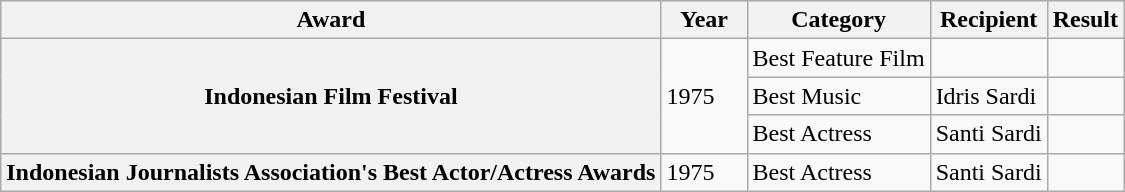<table class="wikitable">
<tr>
<th scope="col">Award</th>
<th scope="col" width="50">Year</th>
<th scope="col">Category</th>
<th scope="col">Recipient</th>
<th scope="col">Result</th>
</tr>
<tr>
<th rowspan="3" scope="row">Indonesian Film Festival</th>
<td rowspan="3">1975</td>
<td>Best Feature Film</td>
<td></td>
<td></td>
</tr>
<tr>
<td>Best Music</td>
<td>Idris Sardi</td>
<td></td>
</tr>
<tr>
<td>Best Actress</td>
<td>Santi Sardi</td>
<td></td>
</tr>
<tr>
<th rowspan="1" scope="row">Indonesian Journalists Association's Best Actor/Actress Awards</th>
<td rowspan="1">1975</td>
<td>Best Actress</td>
<td>Santi Sardi</td>
<td></td>
</tr>
</table>
